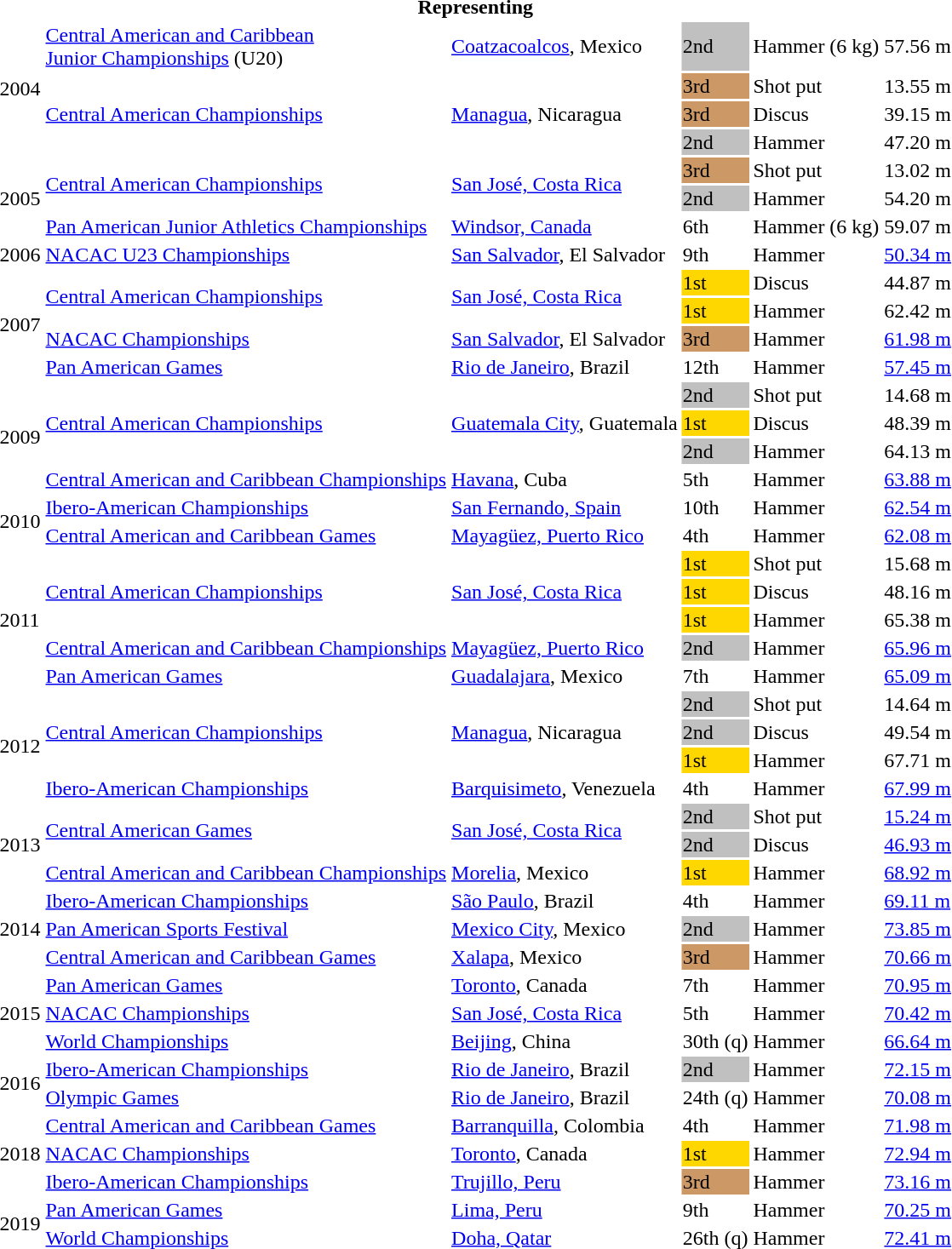<table>
<tr>
<th colspan="6">Representing </th>
</tr>
<tr>
<td rowspan=4>2004</td>
<td><a href='#'>Central American and Caribbean<br>Junior Championships</a> (U20)</td>
<td><a href='#'>Coatzacoalcos</a>, Mexico</td>
<td bgcolor=silver>2nd</td>
<td>Hammer (6 kg)</td>
<td>57.56 m</td>
</tr>
<tr>
<td rowspan=3><a href='#'>Central American Championships</a></td>
<td rowspan=3><a href='#'>Managua</a>, Nicaragua</td>
<td bgcolor=cc9966>3rd</td>
<td>Shot put</td>
<td>13.55 m</td>
</tr>
<tr>
<td bgcolor=cc9966>3rd</td>
<td>Discus</td>
<td>39.15 m</td>
</tr>
<tr>
<td bgcolor=silver>2nd</td>
<td>Hammer</td>
<td>47.20 m</td>
</tr>
<tr>
<td rowspan=3>2005</td>
<td rowspan=2><a href='#'>Central American Championships</a></td>
<td rowspan=2><a href='#'>San José, Costa Rica</a></td>
<td bgcolor=cc9966>3rd</td>
<td>Shot put</td>
<td>13.02 m</td>
</tr>
<tr>
<td bgcolor=silver>2nd</td>
<td>Hammer</td>
<td>54.20 m</td>
</tr>
<tr>
<td><a href='#'>Pan American Junior Athletics Championships</a></td>
<td><a href='#'>Windsor, Canada</a></td>
<td>6th</td>
<td>Hammer (6 kg)</td>
<td>59.07 m</td>
</tr>
<tr>
<td>2006</td>
<td><a href='#'>NACAC U23 Championships</a></td>
<td><a href='#'>San Salvador</a>, El Salvador</td>
<td>9th</td>
<td>Hammer</td>
<td><a href='#'>50.34 m</a></td>
</tr>
<tr>
<td rowspan=4>2007</td>
<td rowspan=2><a href='#'>Central American Championships</a></td>
<td rowspan=2><a href='#'>San José, Costa Rica</a></td>
<td bgcolor=gold>1st</td>
<td>Discus</td>
<td>44.87 m</td>
</tr>
<tr>
<td bgcolor=gold>1st</td>
<td>Hammer</td>
<td>62.42 m</td>
</tr>
<tr>
<td><a href='#'>NACAC Championships</a></td>
<td><a href='#'>San Salvador</a>, El Salvador</td>
<td bgcolor=cc9966>3rd</td>
<td>Hammer</td>
<td><a href='#'>61.98 m</a></td>
</tr>
<tr>
<td><a href='#'>Pan American Games</a></td>
<td><a href='#'>Rio de Janeiro</a>, Brazil</td>
<td>12th</td>
<td>Hammer</td>
<td><a href='#'>57.45 m</a></td>
</tr>
<tr>
<td rowspan=4>2009</td>
<td rowspan=3><a href='#'>Central American Championships</a></td>
<td rowspan=3><a href='#'>Guatemala City</a>, Guatemala</td>
<td bgcolor=silver>2nd</td>
<td>Shot put</td>
<td>14.68 m</td>
</tr>
<tr>
<td bgcolor=gold>1st</td>
<td>Discus</td>
<td>48.39 m</td>
</tr>
<tr>
<td bgcolor=silver>2nd</td>
<td>Hammer</td>
<td>64.13 m</td>
</tr>
<tr>
<td><a href='#'>Central American and Caribbean Championships</a></td>
<td><a href='#'>Havana</a>, Cuba</td>
<td>5th</td>
<td>Hammer</td>
<td><a href='#'>63.88 m</a></td>
</tr>
<tr>
<td rowspan=2>2010</td>
<td><a href='#'>Ibero-American Championships</a></td>
<td><a href='#'>San Fernando, Spain</a></td>
<td>10th</td>
<td>Hammer</td>
<td><a href='#'>62.54 m</a></td>
</tr>
<tr>
<td><a href='#'>Central American and Caribbean Games</a></td>
<td><a href='#'>Mayagüez, Puerto Rico</a></td>
<td>4th</td>
<td>Hammer</td>
<td><a href='#'>62.08 m</a></td>
</tr>
<tr>
<td rowspan=5>2011</td>
<td rowspan=3><a href='#'>Central American Championships</a></td>
<td rowspan=3><a href='#'>San José, Costa Rica</a></td>
<td bgcolor=gold>1st</td>
<td>Shot put</td>
<td>15.68 m</td>
</tr>
<tr>
<td bgcolor=gold>1st</td>
<td>Discus</td>
<td>48.16 m</td>
</tr>
<tr>
<td bgcolor=gold>1st</td>
<td>Hammer</td>
<td>65.38 m</td>
</tr>
<tr>
<td><a href='#'>Central American and Caribbean Championships</a></td>
<td><a href='#'>Mayagüez, Puerto Rico</a></td>
<td bgcolor=silver>2nd</td>
<td>Hammer</td>
<td><a href='#'>65.96 m</a></td>
</tr>
<tr>
<td><a href='#'>Pan American Games</a></td>
<td><a href='#'>Guadalajara</a>, Mexico</td>
<td>7th</td>
<td>Hammer</td>
<td><a href='#'>65.09 m</a></td>
</tr>
<tr>
<td rowspan=4>2012</td>
<td rowspan=3><a href='#'>Central American Championships</a></td>
<td rowspan=3><a href='#'>Managua</a>, Nicaragua</td>
<td bgcolor=silver>2nd</td>
<td>Shot put</td>
<td>14.64 m</td>
</tr>
<tr>
<td bgcolor=silver>2nd</td>
<td>Discus</td>
<td>49.54 m</td>
</tr>
<tr>
<td bgcolor=gold>1st</td>
<td>Hammer</td>
<td>67.71 m</td>
</tr>
<tr>
<td><a href='#'>Ibero-American Championships</a></td>
<td><a href='#'>Barquisimeto</a>, Venezuela</td>
<td>4th</td>
<td>Hammer</td>
<td><a href='#'>67.99 m</a></td>
</tr>
<tr>
<td rowspan=3>2013</td>
<td rowspan=2><a href='#'>Central American Games</a></td>
<td rowspan=2><a href='#'>San José, Costa Rica</a></td>
<td bgcolor=silver>2nd</td>
<td>Shot put</td>
<td><a href='#'>15.24 m</a></td>
</tr>
<tr>
<td bgcolor=silver>2nd</td>
<td>Discus</td>
<td><a href='#'>46.93 m</a></td>
</tr>
<tr>
<td><a href='#'>Central American and Caribbean Championships</a></td>
<td><a href='#'>Morelia</a>, Mexico</td>
<td bgcolor=gold>1st</td>
<td>Hammer</td>
<td><a href='#'>68.92 m</a></td>
</tr>
<tr>
<td rowspan=3>2014</td>
<td><a href='#'>Ibero-American Championships</a></td>
<td><a href='#'>São Paulo</a>, Brazil</td>
<td>4th</td>
<td>Hammer</td>
<td><a href='#'>69.11 m</a></td>
</tr>
<tr>
<td><a href='#'>Pan American Sports Festival</a></td>
<td><a href='#'>Mexico City</a>, Mexico</td>
<td bgcolor=silver>2nd</td>
<td>Hammer</td>
<td><a href='#'>73.85 m</a></td>
</tr>
<tr>
<td><a href='#'>Central American and Caribbean Games</a></td>
<td><a href='#'>Xalapa</a>, Mexico</td>
<td bgcolor=cc9966>3rd</td>
<td>Hammer</td>
<td><a href='#'>70.66 m</a></td>
</tr>
<tr>
<td rowspan=3>2015</td>
<td><a href='#'>Pan American Games</a></td>
<td><a href='#'>Toronto</a>, Canada</td>
<td>7th</td>
<td>Hammer</td>
<td><a href='#'>70.95 m</a></td>
</tr>
<tr>
<td><a href='#'>NACAC Championships</a></td>
<td><a href='#'>San José, Costa Rica</a></td>
<td>5th</td>
<td>Hammer</td>
<td><a href='#'>70.42 m</a></td>
</tr>
<tr>
<td><a href='#'>World Championships</a></td>
<td><a href='#'>Beijing</a>, China</td>
<td>30th (q)</td>
<td>Hammer</td>
<td><a href='#'>66.64 m</a></td>
</tr>
<tr>
<td rowspan=2>2016</td>
<td><a href='#'>Ibero-American Championships</a></td>
<td><a href='#'>Rio de Janeiro</a>, Brazil</td>
<td bgcolor=silver>2nd</td>
<td>Hammer</td>
<td><a href='#'>72.15 m</a></td>
</tr>
<tr>
<td><a href='#'>Olympic Games</a></td>
<td><a href='#'>Rio de Janeiro</a>, Brazil</td>
<td>24th (q)</td>
<td>Hammer</td>
<td><a href='#'>70.08 m</a></td>
</tr>
<tr>
<td rowspan=3>2018</td>
<td><a href='#'>Central American and Caribbean Games</a></td>
<td><a href='#'>Barranquilla</a>, Colombia</td>
<td>4th</td>
<td>Hammer</td>
<td><a href='#'>71.98 m</a></td>
</tr>
<tr>
<td><a href='#'>NACAC Championships</a></td>
<td><a href='#'>Toronto</a>, Canada</td>
<td bgcolor=gold>1st</td>
<td>Hammer</td>
<td><a href='#'>72.94 m</a></td>
</tr>
<tr>
<td><a href='#'>Ibero-American Championships</a></td>
<td><a href='#'>Trujillo, Peru</a></td>
<td bgcolor=cc9966>3rd</td>
<td>Hammer</td>
<td><a href='#'>73.16 m</a></td>
</tr>
<tr>
<td rowspan=2>2019</td>
<td><a href='#'>Pan American Games</a></td>
<td><a href='#'>Lima, Peru</a></td>
<td>9th</td>
<td>Hammer</td>
<td><a href='#'>70.25 m</a></td>
</tr>
<tr>
<td><a href='#'>World Championships</a></td>
<td><a href='#'>Doha, Qatar</a></td>
<td>26th (q)</td>
<td>Hammer</td>
<td><a href='#'>72.41 m</a></td>
</tr>
</table>
